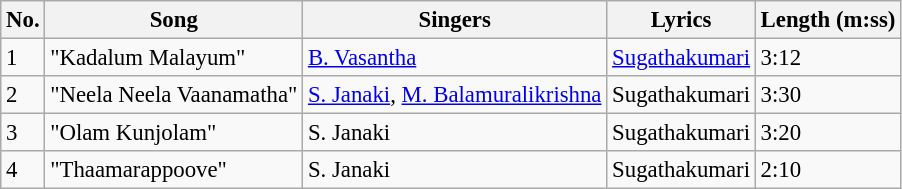<table class="wikitable" style="font-size:95%;">
<tr>
<th>No.</th>
<th>Song</th>
<th>Singers</th>
<th>Lyrics</th>
<th>Length (m:ss)</th>
</tr>
<tr>
<td>1</td>
<td>"Kadalum Malayum"</td>
<td><a href='#'>B. Vasantha</a></td>
<td><a href='#'>Sugathakumari</a></td>
<td>3:12</td>
</tr>
<tr>
<td>2</td>
<td>"Neela Neela Vaanamatha"</td>
<td><a href='#'>S. Janaki</a>, <a href='#'>M. Balamuralikrishna</a></td>
<td>Sugathakumari</td>
<td>3:30</td>
</tr>
<tr>
<td>3</td>
<td>"Olam Kunjolam"</td>
<td>S. Janaki</td>
<td>Sugathakumari</td>
<td>3:20</td>
</tr>
<tr>
<td>4</td>
<td>"Thaamarappoove"</td>
<td>S. Janaki</td>
<td>Sugathakumari</td>
<td>2:10</td>
</tr>
</table>
